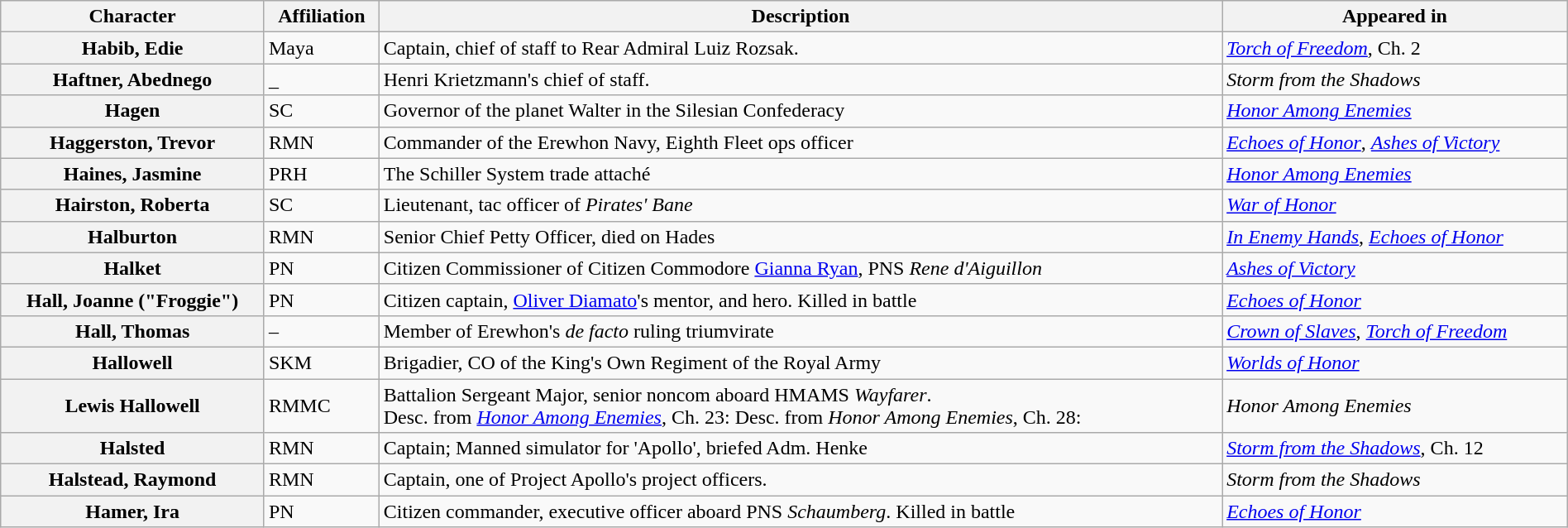<table class="wikitable" style="width: 100%">
<tr>
<th>Character</th>
<th>Affiliation</th>
<th>Description</th>
<th>Appeared in</th>
</tr>
<tr>
<th>Habib, Edie</th>
<td>Maya<br></td>
<td>Captain, chief of staff to Rear Admiral Luiz Rozsak.</td>
<td><em><a href='#'>Torch of Freedom</a></em>, Ch. 2<br></td>
</tr>
<tr>
<th>Haftner, Abednego</th>
<td>_</td>
<td>Henri Krietzmann's chief of staff.</td>
<td><em>Storm from the Shadows</em></td>
</tr>
<tr>
<th>Hagen</th>
<td>SC</td>
<td>Governor of the planet Walter in the Silesian Confederacy</td>
<td><em><a href='#'>Honor Among Enemies</a></em></td>
</tr>
<tr>
<th>Haggerston, Trevor</th>
<td>RMN</td>
<td>Commander of the Erewhon Navy, Eighth Fleet ops officer</td>
<td><em><a href='#'>Echoes of Honor</a></em>, <em><a href='#'>Ashes of Victory</a></em></td>
</tr>
<tr>
<th>Haines, Jasmine</th>
<td>PRH</td>
<td>The Schiller System trade attaché</td>
<td><em><a href='#'>Honor Among Enemies</a></em></td>
</tr>
<tr>
<th>Hairston, Roberta</th>
<td>SC</td>
<td>Lieutenant, tac officer of <em>Pirates' Bane</em></td>
<td><em><a href='#'>War of Honor</a></em></td>
</tr>
<tr>
<th>Halburton</th>
<td>RMN</td>
<td>Senior Chief Petty Officer, died on Hades</td>
<td><em><a href='#'>In Enemy Hands</a></em>, <em><a href='#'>Echoes of Honor</a></em></td>
</tr>
<tr>
<th>Halket</th>
<td>PN</td>
<td>Citizen Commissioner of Citizen Commodore <a href='#'>Gianna Ryan</a>, PNS <em>Rene d'Aiguillon</em></td>
<td><em><a href='#'>Ashes of Victory</a></em></td>
</tr>
<tr>
<th>Hall, Joanne ("Froggie")</th>
<td>PN</td>
<td>Citizen captain, <a href='#'>Oliver Diamato</a>'s mentor, and hero. Killed in battle</td>
<td><em><a href='#'>Echoes of Honor</a></em></td>
</tr>
<tr>
<th>Hall, Thomas</th>
<td>–</td>
<td>Member of Erewhon's <em>de facto</em> ruling triumvirate<br></td>
<td><em><a href='#'>Crown of Slaves</a></em>, <em><a href='#'>Torch of Freedom</a></em></td>
</tr>
<tr>
<th>Hallowell</th>
<td>SKM</td>
<td>Brigadier, CO of the King's Own Regiment of the Royal Army</td>
<td><em><a href='#'>Worlds of Honor</a></em></td>
</tr>
<tr>
<th>Lewis Hallowell</th>
<td>RMMC</td>
<td>Battalion Sergeant Major, senior noncom aboard HMAMS <em>Wayfarer</em>.<br>Desc. from <em><a href='#'>Honor Among Enemies</a></em>, Ch. 23: Desc. from <em>Honor Among Enemies</em>, Ch. 28: </td>
<td><em>Honor Among Enemies</em></td>
</tr>
<tr>
<th>Halsted</th>
<td>RMN</td>
<td>Captain; Manned simulator for 'Apollo', briefed Adm. Henke</td>
<td><em><a href='#'>Storm from the Shadows</a></em>, Ch. 12</td>
</tr>
<tr>
<th>Halstead, Raymond</th>
<td>RMN</td>
<td>Captain, one of Project Apollo's project officers.</td>
<td><em>Storm from the Shadows</em></td>
</tr>
<tr>
<th>Hamer, Ira</th>
<td>PN</td>
<td>Citizen commander, executive officer aboard PNS <em>Schaumberg</em>. Killed in battle</td>
<td><em><a href='#'>Echoes of Honor</a></em></td>
</tr>
</table>
